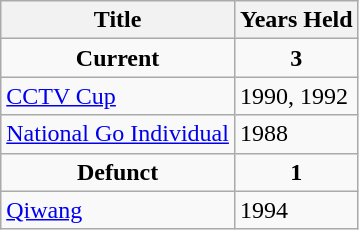<table class="wikitable">
<tr>
<th>Title</th>
<th>Years Held</th>
</tr>
<tr>
<td align="center"><strong>Current</strong></td>
<td align="center"><strong>3</strong></td>
</tr>
<tr>
<td> <a href='#'>CCTV Cup</a></td>
<td>1990, 1992</td>
</tr>
<tr>
<td> <a href='#'>National Go Individual</a></td>
<td>1988</td>
</tr>
<tr>
<td align="center"><strong>Defunct</strong></td>
<td align="center"><strong>1</strong></td>
</tr>
<tr>
<td> <a href='#'>Qiwang</a></td>
<td>1994</td>
</tr>
</table>
